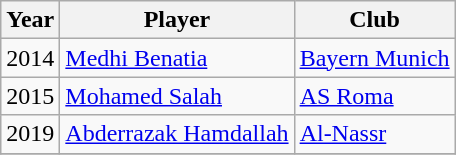<table class="wikitable">
<tr>
<th>Year</th>
<th>Player</th>
<th>Club</th>
</tr>
<tr>
<td>2014</td>
<td> <a href='#'>Medhi Benatia</a></td>
<td> <a href='#'>Bayern Munich</a></td>
</tr>
<tr>
<td>2015</td>
<td> <a href='#'>Mohamed Salah</a></td>
<td> <a href='#'>AS Roma</a></td>
</tr>
<tr>
<td>2019</td>
<td> <a href='#'>Abderrazak Hamdallah</a></td>
<td> <a href='#'>Al-Nassr</a></td>
</tr>
<tr>
</tr>
</table>
